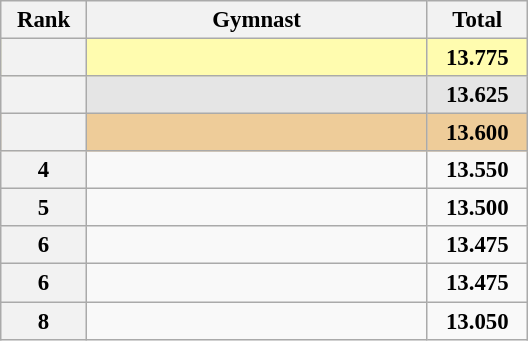<table class="wikitable sortable" style="text-align:center; font-size:95%">
<tr>
<th scope="col" style="width:50px;">Rank</th>
<th scope="col" style="width:220px;">Gymnast</th>
<th scope="col" style="width:60px;">Total</th>
</tr>
<tr style="background:#fffcaf;">
<th scope=row style="text-align:center"></th>
<td style="text-align:left;"></td>
<td><strong>13.775</strong></td>
</tr>
<tr style="background:#e5e5e5;">
<th scope=row style="text-align:center"></th>
<td style="text-align:left;"></td>
<td><strong>13.625</strong></td>
</tr>
<tr style="background:#ec9;">
<th scope=row style="text-align:center"></th>
<td style="text-align:left;"></td>
<td><strong>13.600</strong></td>
</tr>
<tr>
<th scope=row style="text-align:center">4</th>
<td style="text-align:left;"></td>
<td><strong>13.550</strong></td>
</tr>
<tr>
<th scope=row style="text-align:center">5</th>
<td style="text-align:left;"></td>
<td><strong>13.500</strong></td>
</tr>
<tr>
<th scope=row style="text-align:center">6</th>
<td style="text-align:left;"></td>
<td><strong>13.475</strong></td>
</tr>
<tr>
<th scope=row style="text-align:center">6</th>
<td style="text-align:left;"></td>
<td><strong>13.475</strong></td>
</tr>
<tr>
<th scope=row style="text-align:center">8</th>
<td style="text-align:left;"></td>
<td><strong>13.050</strong></td>
</tr>
</table>
